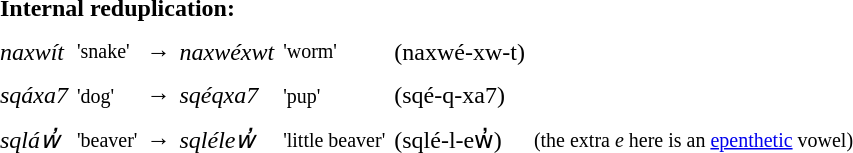<table style="line-height: 1.4em;" cellpadding="2">
<tr>
<td> </td>
<td> </td>
<th style="text-align: left;" colspan="4">Internal reduplication:</th>
</tr>
<tr>
<td> </td>
<td> </td>
<td><em>naxwít</em></td>
<td><small>'snake'</small></td>
<td>→</td>
<td><em>naxwéxwt</em></td>
<td><small>'worm'</small></td>
<td>(naxwé-xw-t)</td>
</tr>
<tr>
<td> </td>
<td> </td>
<td><em>sqáxa7</em></td>
<td><small>'dog'</small></td>
<td>→</td>
<td><em>sqéqxa7</em></td>
<td><small>'pup'</small></td>
<td>(sqé-q-xa7)</td>
</tr>
<tr>
<td> </td>
<td> </td>
<td><em>sqláw̓</em></td>
<td><small>'beaver'</small></td>
<td>→</td>
<td><em>sqlélew̓</em></td>
<td><small>'little beaver'</small></td>
<td>(sqlé-l-ew̓)</td>
<td><small>(the extra <em>e</em> here is an <a href='#'>epenthetic</a> vowel)</small></td>
</tr>
</table>
